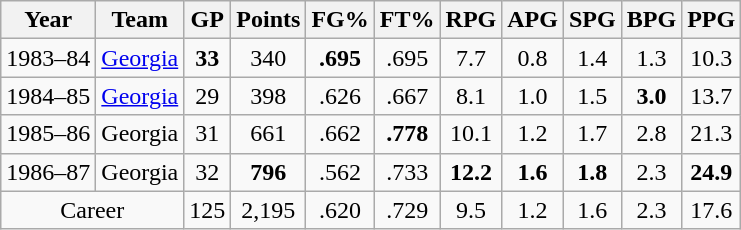<table class="wikitable" style="text-align:center">
<tr>
<th>Year</th>
<th>Team</th>
<th>GP</th>
<th>Points</th>
<th>FG%</th>
<th>FT%</th>
<th>RPG</th>
<th>APG</th>
<th>SPG</th>
<th>BPG</th>
<th>PPG</th>
</tr>
<tr>
<td>1983–84</td>
<td><a href='#'>Georgia</a></td>
<td><strong>33</strong></td>
<td>340</td>
<td><strong>.695</strong></td>
<td>.695</td>
<td>7.7</td>
<td>0.8</td>
<td>1.4</td>
<td>1.3</td>
<td>10.3</td>
</tr>
<tr>
<td>1984–85</td>
<td><a href='#'>Georgia</a></td>
<td>29</td>
<td>398</td>
<td>.626</td>
<td>.667</td>
<td>8.1</td>
<td>1.0</td>
<td>1.5</td>
<td><strong>3.0</strong></td>
<td>13.7</td>
</tr>
<tr>
<td>1985–86</td>
<td>Georgia</td>
<td>31</td>
<td>661</td>
<td>.662</td>
<td><strong>.778</strong></td>
<td>10.1</td>
<td>1.2</td>
<td>1.7</td>
<td>2.8</td>
<td>21.3</td>
</tr>
<tr>
<td>1986–87</td>
<td>Georgia</td>
<td>32</td>
<td><strong>796</strong></td>
<td>.562</td>
<td>.733</td>
<td><strong>12.2</strong></td>
<td><strong>1.6</strong></td>
<td><strong>1.8</strong></td>
<td>2.3</td>
<td><strong>24.9</strong></td>
</tr>
<tr>
<td colspan=2; align=center>Career</td>
<td>125</td>
<td>2,195</td>
<td>.620</td>
<td>.729</td>
<td>9.5</td>
<td>1.2</td>
<td>1.6</td>
<td>2.3</td>
<td>17.6</td>
</tr>
</table>
